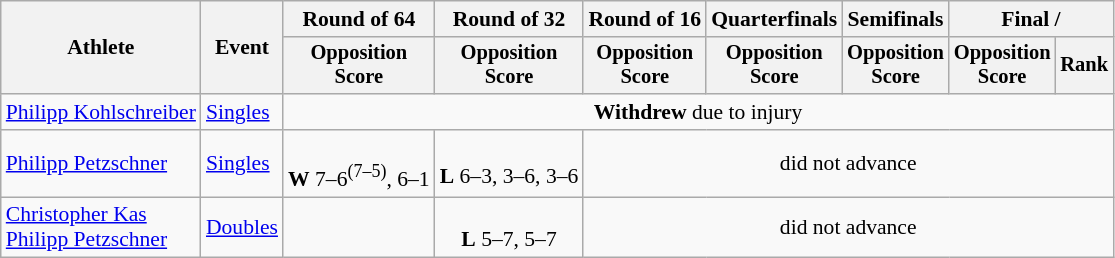<table class=wikitable style="font-size:90%">
<tr>
<th rowspan="2">Athlete</th>
<th rowspan="2">Event</th>
<th>Round of 64</th>
<th>Round of 32</th>
<th>Round of 16</th>
<th>Quarterfinals</th>
<th>Semifinals</th>
<th colspan=2>Final / </th>
</tr>
<tr style="font-size:95%">
<th>Opposition<br>Score</th>
<th>Opposition<br>Score</th>
<th>Opposition<br>Score</th>
<th>Opposition<br>Score</th>
<th>Opposition<br>Score</th>
<th>Opposition<br>Score</th>
<th>Rank</th>
</tr>
<tr align=center>
<td align=left><a href='#'>Philipp Kohlschreiber</a></td>
<td align=left><a href='#'>Singles</a></td>
<td colspan=7><strong>Withdrew</strong> due to injury</td>
</tr>
<tr align=center>
<td align=left><a href='#'>Philipp Petzschner</a></td>
<td align=left><a href='#'>Singles</a></td>
<td><br><strong>W</strong> 7–6<sup>(7–5)</sup>, 6–1</td>
<td><br><strong>L</strong> 6–3, 3–6, 3–6</td>
<td colspan=5>did not advance</td>
</tr>
<tr align=center>
<td align=left><a href='#'>Christopher Kas</a><br><a href='#'>Philipp Petzschner</a></td>
<td align=left><a href='#'>Doubles</a></td>
<td></td>
<td><br><strong>L</strong> 5–7, 5–7</td>
<td colspan=5>did not advance</td>
</tr>
</table>
